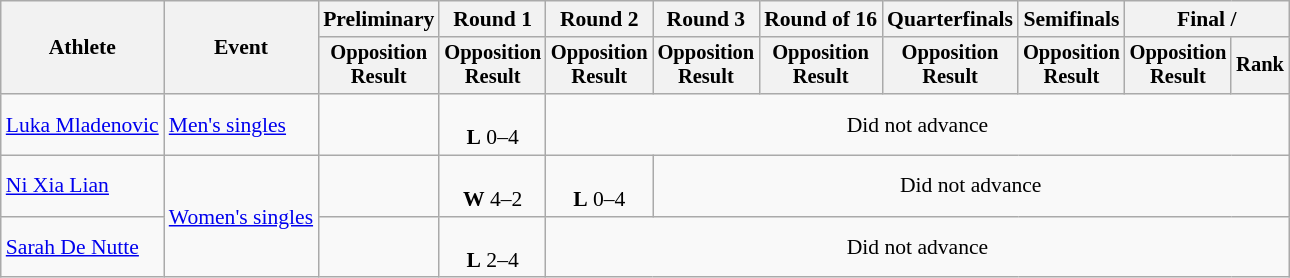<table class=wikitable style=font-size:90%;text-align:center>
<tr>
<th rowspan=2>Athlete</th>
<th rowspan=2>Event</th>
<th>Preliminary</th>
<th>Round 1</th>
<th>Round 2</th>
<th>Round 3</th>
<th>Round of 16</th>
<th>Quarterfinals</th>
<th>Semifinals</th>
<th colspan=2>Final / </th>
</tr>
<tr style=font-size:95%>
<th>Opposition<br>Result</th>
<th>Opposition<br>Result</th>
<th>Opposition<br>Result</th>
<th>Opposition<br>Result</th>
<th>Opposition<br>Result</th>
<th>Opposition<br>Result</th>
<th>Opposition<br>Result</th>
<th>Opposition<br>Result</th>
<th>Rank</th>
</tr>
<tr>
<td align=left><a href='#'>Luka Mladenovic</a></td>
<td align=left><a href='#'>Men's singles</a></td>
<td></td>
<td><br><strong>L</strong> 0–4</td>
<td colspan=7>Did not advance</td>
</tr>
<tr>
<td align=left><a href='#'>Ni Xia Lian</a></td>
<td align=left rowspan=2><a href='#'>Women's singles</a></td>
<td></td>
<td><br><strong>W</strong> 4–2</td>
<td><br><strong>L</strong> 0–4</td>
<td colspan=6>Did not advance</td>
</tr>
<tr>
<td align=left><a href='#'>Sarah De Nutte</a></td>
<td></td>
<td><br><strong>L</strong> 2–4</td>
<td colspan=7>Did not advance</td>
</tr>
</table>
